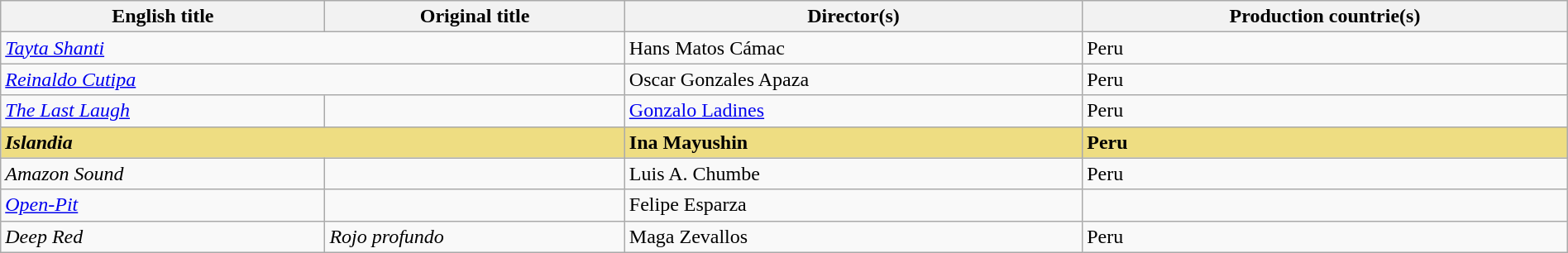<table class="sortable wikitable" style="width:100%; margin-bottom:4px" cellpadding="5">
<tr>
<th scope="col">English title</th>
<th scope="col">Original title</th>
<th scope="col">Director(s)</th>
<th scope="col">Production countrie(s)</th>
</tr>
<tr>
<td colspan = "2"><em><a href='#'>Tayta Shanti</a></em></td>
<td>Hans Matos Cámac</td>
<td>Peru</td>
</tr>
<tr>
<td colspan = "2"><em><a href='#'>Reinaldo Cutipa</a></em></td>
<td>Oscar Gonzales Apaza</td>
<td>Peru</td>
</tr>
<tr>
<td><a href='#'><em>The Last Laugh</em></a></td>
<td></td>
<td><a href='#'>Gonzalo Ladines</a></td>
<td>Peru</td>
</tr>
<tr style="background:#EEDD82">
<td colspan = "2"><strong><em>Islandia</em></strong></td>
<td><strong>Ina Mayushin</strong></td>
<td><strong>Peru</strong></td>
</tr>
<tr>
<td><em>Amazon Sound</em></td>
<td><em></em></td>
<td>Luis A. Chumbe</td>
<td>Peru</td>
</tr>
<tr>
<td><em><a href='#'>Open-Pit</a></em></td>
<td><em></em></td>
<td>Felipe Esparza</td>
<td></td>
</tr>
<tr>
<td><em>Deep Red</em></td>
<td><em>Rojo profundo</em></td>
<td>Maga Zevallos</td>
<td>Peru</td>
</tr>
</table>
